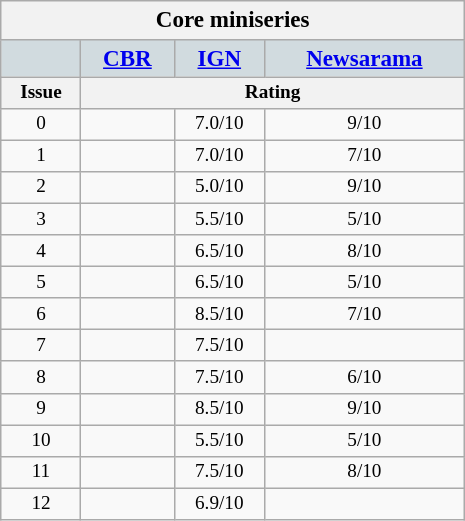<table class="wikitable infobox" style="float: right; width: 24.2em; font-size: 80%; text-align: center; margin:0.5em 0 0.5em 1em; padding:0;" cellpadding="0" cellspacing="0">
<tr>
<th colspan="4" style="font-size:120%;">Core miniseries</th>
</tr>
<tr>
<th style="background:#d1dbdf;font-size:120%;"></th>
<th style="background:#d1dbdf;font-size:120%;"><a href='#'>CBR</a></th>
<th style="background:#d1dbdf;font-size:120%;"><a href='#'>IGN</a></th>
<th style="background:#d1dbdf;font-size:120%;"><a href='#'>Newsarama</a></th>
</tr>
<tr>
<th>Issue</th>
<th colspan="3">Rating</th>
</tr>
<tr>
<td>0</td>
<td></td>
<td>7.0/10</td>
<td>9/10</td>
</tr>
<tr>
<td>1</td>
<td></td>
<td>7.0/10</td>
<td>7/10</td>
</tr>
<tr>
<td>2</td>
<td></td>
<td>5.0/10</td>
<td>9/10</td>
</tr>
<tr>
<td>3</td>
<td></td>
<td>5.5/10</td>
<td>5/10</td>
</tr>
<tr>
<td>4</td>
<td></td>
<td>6.5/10</td>
<td>8/10</td>
</tr>
<tr>
<td>5</td>
<td></td>
<td>6.5/10</td>
<td>5/10</td>
</tr>
<tr>
<td>6</td>
<td></td>
<td>8.5/10</td>
<td>7/10</td>
</tr>
<tr>
<td>7</td>
<td></td>
<td>7.5/10</td>
<td></td>
</tr>
<tr>
<td>8</td>
<td></td>
<td>7.5/10</td>
<td>6/10</td>
</tr>
<tr>
<td>9</td>
<td></td>
<td>8.5/10</td>
<td>9/10</td>
</tr>
<tr>
<td>10</td>
<td></td>
<td>5.5/10</td>
<td>5/10</td>
</tr>
<tr>
<td>11</td>
<td></td>
<td>7.5/10</td>
<td>8/10</td>
</tr>
<tr>
<td>12</td>
<td></td>
<td>6.9/10</td>
<td></td>
</tr>
</table>
